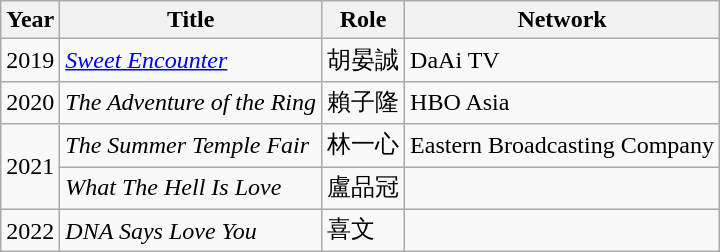<table class="wikitable">
<tr>
<th>Year</th>
<th>Title</th>
<th>Role</th>
<th>Network</th>
</tr>
<tr>
<td>2019</td>
<td><em><a href='#'>Sweet Encounter</a></em></td>
<td>胡晏誠</td>
<td>DaAi TV</td>
</tr>
<tr>
<td>2020</td>
<td><em>The Adventure of the Ring</em></td>
<td>賴子隆</td>
<td>HBO Asia</td>
</tr>
<tr>
<td rowspan="2">2021</td>
<td><em>The Summer Temple Fair</em></td>
<td>林一心</td>
<td>Eastern Broadcasting Company</td>
</tr>
<tr>
<td><em>What The Hell Is Love</em></td>
<td>盧品冠</td>
<td></td>
</tr>
<tr>
<td>2022</td>
<td><em>DNA Says Love You</em></td>
<td>喜文</td>
<td></td>
</tr>
</table>
